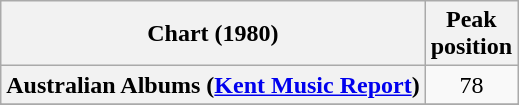<table class="wikitable sortable plainrowheaders" style="text-align:center">
<tr>
<th scope="col">Chart (1980)</th>
<th scope="col">Peak<br>position</th>
</tr>
<tr>
<th scope="row">Australian Albums (<a href='#'>Kent Music Report</a>)</th>
<td>78</td>
</tr>
<tr>
</tr>
<tr>
</tr>
</table>
